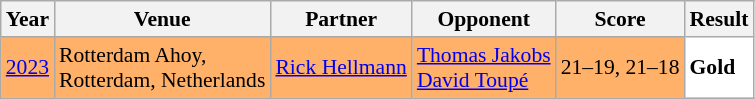<table class="sortable wikitable" style="font-size: 90%;">
<tr>
<th>Year</th>
<th>Venue</th>
<th>Partner</th>
<th>Opponent</th>
<th>Score</th>
<th>Result</th>
</tr>
<tr style="background:#FFB069">
<td align="center"><a href='#'>2023</a></td>
<td align="left">Rotterdam Ahoy,<br>Rotterdam, Netherlands</td>
<td align="left"> <a href='#'>Rick Hellmann</a></td>
<td align="left"> <a href='#'>Thomas Jakobs</a><br> <a href='#'>David Toupé</a></td>
<td align="left">21–19, 21–18</td>
<td style="text-align:left; background:white"> <strong>Gold</strong></td>
</tr>
</table>
